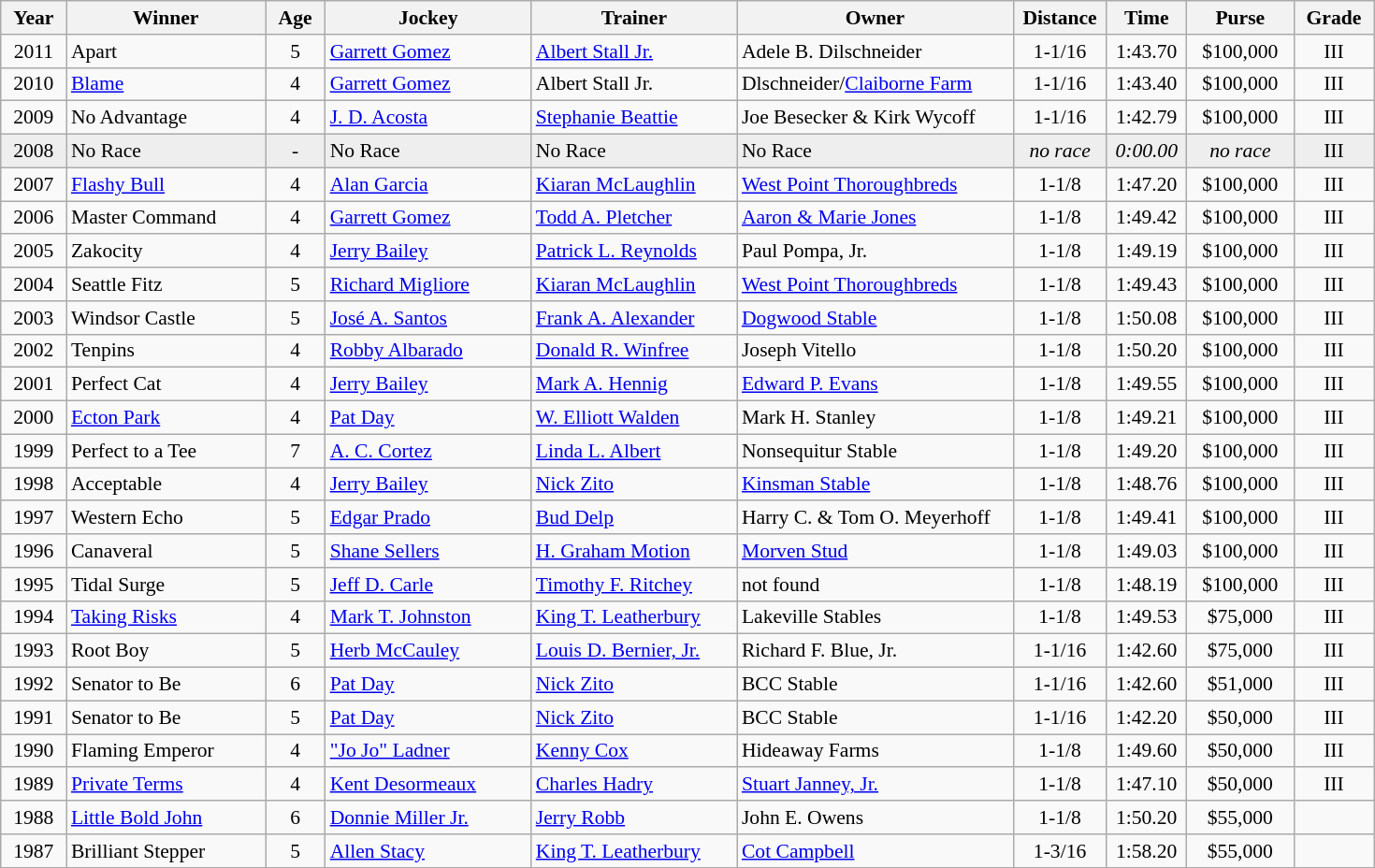<table class="wikitable sortable" style="font-size:90%">
<tr>
<th style="width:40px">Year<br></th>
<th style="width:135px">Winner<br></th>
<th style="width:36px">Age<br></th>
<th style="width:140px">Jockey<br></th>
<th style="width:140px">Trainer<br></th>
<th style="width:190px">Owner<br></th>
<th style="width:60px">Distance</th>
<th style="width:50px">Time</th>
<th style="width:70px">Purse</th>
<th style="width:50px">Grade</th>
</tr>
<tr>
<td align=center>2011</td>
<td>Apart</td>
<td align=center>5</td>
<td><a href='#'>Garrett Gomez</a></td>
<td><a href='#'>Albert Stall Jr.</a></td>
<td>Adele B. Dilschneider</td>
<td align=center>1-1/16</td>
<td align=center>1:43.70</td>
<td align=center>$100,000</td>
<td align=center>III</td>
</tr>
<tr>
<td align=center>2010</td>
<td><a href='#'>Blame</a></td>
<td align=center>4</td>
<td><a href='#'>Garrett Gomez</a></td>
<td>Albert Stall Jr.</td>
<td>Dlschneider/<a href='#'>Claiborne Farm</a></td>
<td align=center>1-1/16</td>
<td align=center>1:43.40</td>
<td align=center>$100,000</td>
<td align=center>III</td>
</tr>
<tr>
<td align=center>2009</td>
<td>No Advantage</td>
<td align=center>4</td>
<td><a href='#'>J. D. Acosta</a></td>
<td><a href='#'>Stephanie Beattie</a></td>
<td>Joe Besecker & Kirk Wycoff</td>
<td align=center>1-1/16</td>
<td align=center>1:42.79</td>
<td align=center>$100,000</td>
<td align=center>III</td>
</tr>
<tr bgcolor="#eeeeee">
<td align=center>2008</td>
<td>No Race</td>
<td align=center>-</td>
<td>No Race</td>
<td>No Race</td>
<td>No Race</td>
<td align=center><em>no race</em></td>
<td align=center><em>0:00.00</em></td>
<td align=center><em>no race</em></td>
<td align=center>III</td>
</tr>
<tr>
<td align=center>2007</td>
<td><a href='#'>Flashy Bull</a></td>
<td align=center>4</td>
<td><a href='#'>Alan Garcia</a></td>
<td><a href='#'>Kiaran McLaughlin</a></td>
<td><a href='#'>West Point Thoroughbreds</a></td>
<td align=center>1-1/8</td>
<td align=center>1:47.20</td>
<td align=center>$100,000</td>
<td align=center>III</td>
</tr>
<tr>
<td align=center>2006</td>
<td>Master Command</td>
<td align=center>4</td>
<td><a href='#'>Garrett Gomez</a></td>
<td><a href='#'>Todd A. Pletcher</a></td>
<td><a href='#'>Aaron & Marie Jones</a></td>
<td align=center>1-1/8</td>
<td align=center>1:49.42</td>
<td align=center>$100,000</td>
<td align=center>III</td>
</tr>
<tr>
<td align=center>2005</td>
<td>Zakocity</td>
<td align=center>4</td>
<td><a href='#'>Jerry Bailey</a></td>
<td><a href='#'>Patrick L. Reynolds</a></td>
<td>Paul Pompa, Jr.</td>
<td align=center>1-1/8</td>
<td align=center>1:49.19</td>
<td align=center>$100,000</td>
<td align=center>III</td>
</tr>
<tr>
<td align=center>2004</td>
<td>Seattle Fitz</td>
<td align=center>5</td>
<td><a href='#'>Richard Migliore</a></td>
<td><a href='#'>Kiaran McLaughlin</a></td>
<td><a href='#'>West Point Thoroughbreds</a></td>
<td align=center>1-1/8</td>
<td align=center>1:49.43</td>
<td align=center>$100,000</td>
<td align=center>III</td>
</tr>
<tr>
<td align=center>2003</td>
<td>Windsor Castle</td>
<td align=center>5</td>
<td><a href='#'>José A. Santos</a></td>
<td><a href='#'>Frank A. Alexander</a></td>
<td><a href='#'>Dogwood Stable</a></td>
<td align=center>1-1/8</td>
<td align=center>1:50.08</td>
<td align=center>$100,000</td>
<td align=center>III</td>
</tr>
<tr>
<td align=center>2002</td>
<td>Tenpins</td>
<td align=center>4</td>
<td><a href='#'>Robby Albarado</a></td>
<td><a href='#'>Donald R. Winfree</a></td>
<td>Joseph Vitello</td>
<td align=center>1-1/8</td>
<td align=center>1:50.20</td>
<td align=center>$100,000</td>
<td align=center>III</td>
</tr>
<tr>
<td align=center>2001</td>
<td>Perfect Cat</td>
<td align=center>4</td>
<td><a href='#'>Jerry Bailey</a></td>
<td><a href='#'>Mark A. Hennig</a></td>
<td><a href='#'>Edward P. Evans</a></td>
<td align=center>1-1/8</td>
<td align=center>1:49.55</td>
<td align=center>$100,000</td>
<td align=center>III</td>
</tr>
<tr>
<td align=center>2000</td>
<td><a href='#'>Ecton Park</a></td>
<td align=center>4</td>
<td><a href='#'>Pat Day</a></td>
<td><a href='#'>W. Elliott Walden</a></td>
<td>Mark H. Stanley</td>
<td align=center>1-1/8</td>
<td align=center>1:49.21</td>
<td align=center>$100,000</td>
<td align=center>III</td>
</tr>
<tr>
<td align=center>1999</td>
<td>Perfect to a Tee</td>
<td align=center>7</td>
<td><a href='#'>A. C. Cortez</a></td>
<td><a href='#'>Linda L. Albert</a></td>
<td>Nonsequitur Stable</td>
<td align=center>1-1/8</td>
<td align=center>1:49.20</td>
<td align=center>$100,000</td>
<td align=center>III</td>
</tr>
<tr>
<td align=center>1998</td>
<td>Acceptable</td>
<td align=center>4</td>
<td><a href='#'>Jerry Bailey</a></td>
<td><a href='#'>Nick Zito</a></td>
<td><a href='#'>Kinsman Stable</a></td>
<td align=center>1-1/8</td>
<td align=center>1:48.76</td>
<td align=center>$100,000</td>
<td align=center>III</td>
</tr>
<tr>
<td align=center>1997</td>
<td>Western Echo</td>
<td align=center>5</td>
<td><a href='#'>Edgar Prado</a></td>
<td><a href='#'>Bud Delp</a></td>
<td>Harry C. & Tom O. Meyerhoff</td>
<td align=center>1-1/8</td>
<td align=center>1:49.41</td>
<td align=center>$100,000</td>
<td align=center>III</td>
</tr>
<tr>
<td align=center>1996</td>
<td>Canaveral</td>
<td align=center>5</td>
<td><a href='#'>Shane Sellers</a></td>
<td><a href='#'>H. Graham Motion</a></td>
<td><a href='#'>Morven Stud</a></td>
<td align=center>1-1/8</td>
<td align=center>1:49.03</td>
<td align=center>$100,000</td>
<td align=center>III</td>
</tr>
<tr>
<td align=center>1995</td>
<td>Tidal Surge</td>
<td align=center>5</td>
<td><a href='#'>Jeff D. Carle</a></td>
<td><a href='#'>Timothy F. Ritchey</a></td>
<td>not found</td>
<td align=center>1-1/8</td>
<td align=center>1:48.19</td>
<td align=center>$100,000</td>
<td align=center>III</td>
</tr>
<tr>
<td align=center>1994</td>
<td><a href='#'>Taking Risks</a></td>
<td align=center>4</td>
<td><a href='#'>Mark T. Johnston</a></td>
<td><a href='#'>King T. Leatherbury</a></td>
<td>Lakeville Stables</td>
<td align=center>1-1/8</td>
<td align=center>1:49.53</td>
<td align=center>$75,000</td>
<td align=center>III</td>
</tr>
<tr>
<td align=center>1993</td>
<td>Root Boy</td>
<td align=center>5</td>
<td><a href='#'>Herb McCauley</a></td>
<td><a href='#'>Louis D. Bernier, Jr.</a></td>
<td>Richard F. Blue, Jr.</td>
<td align=center>1-1/16</td>
<td align=center>1:42.60</td>
<td align=center>$75,000</td>
<td align=center>III</td>
</tr>
<tr>
<td align=center>1992</td>
<td>Senator to Be</td>
<td align=center>6</td>
<td><a href='#'>Pat Day</a></td>
<td><a href='#'>Nick Zito</a></td>
<td>BCC Stable</td>
<td align=center>1-1/16</td>
<td align=center>1:42.60</td>
<td align=center>$51,000</td>
<td align=center>III</td>
</tr>
<tr>
<td align=center>1991</td>
<td>Senator to Be</td>
<td align=center>5</td>
<td><a href='#'>Pat Day</a></td>
<td><a href='#'>Nick Zito</a></td>
<td>BCC Stable</td>
<td align=center>1-1/16</td>
<td align=center>1:42.20</td>
<td align=center>$50,000</td>
<td align=center>III</td>
</tr>
<tr>
<td align=center>1990</td>
<td>Flaming Emperor</td>
<td align=center>4</td>
<td><a href='#'>"Jo Jo" Ladner</a></td>
<td><a href='#'>Kenny Cox</a></td>
<td>Hideaway Farms</td>
<td align=center>1-1/8</td>
<td align=center>1:49.60</td>
<td align=center>$50,000</td>
<td align=center>III</td>
</tr>
<tr>
<td align=center>1989</td>
<td><a href='#'>Private Terms</a></td>
<td align=center>4</td>
<td><a href='#'>Kent Desormeaux</a></td>
<td><a href='#'>Charles Hadry</a></td>
<td><a href='#'>Stuart Janney, Jr.</a></td>
<td align=center>1-1/8</td>
<td align=center>1:47.10</td>
<td align=center>$50,000</td>
<td align=center>III</td>
</tr>
<tr>
<td align=center>1988</td>
<td><a href='#'>Little Bold John</a></td>
<td align=center>6</td>
<td><a href='#'>Donnie Miller Jr.</a></td>
<td><a href='#'>Jerry Robb</a></td>
<td>John E. Owens</td>
<td align=center>1-1/8</td>
<td align=center>1:50.20</td>
<td align=center>$55,000</td>
<td align=center></td>
</tr>
<tr>
<td align=center>1987</td>
<td>Brilliant Stepper</td>
<td align=center>5</td>
<td><a href='#'>Allen Stacy</a></td>
<td><a href='#'>King T. Leatherbury</a></td>
<td><a href='#'>Cot Campbell</a></td>
<td align=center>1-3/16</td>
<td align=center>1:58.20</td>
<td align=center>$55,000</td>
<td align=center></td>
</tr>
<tr>
</tr>
</table>
